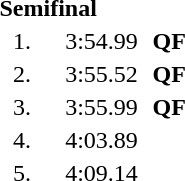<table style="text-align:center">
<tr>
<td colspan=4 align=left><strong>Semifinal</strong></td>
</tr>
<tr>
<td width=30>1.</td>
<td align=left></td>
<td width=60>3:54.99</td>
<td><strong>QF</strong></td>
</tr>
<tr>
<td>2.</td>
<td align=left></td>
<td>3:55.52</td>
<td><strong>QF</strong></td>
</tr>
<tr>
<td>3.</td>
<td align=left></td>
<td>3:55.99</td>
<td><strong>QF</strong></td>
</tr>
<tr>
<td>4.</td>
<td align=left></td>
<td>4:03.89</td>
<td></td>
</tr>
<tr>
<td>5.</td>
<td align=left></td>
<td>4:09.14</td>
<td></td>
</tr>
</table>
